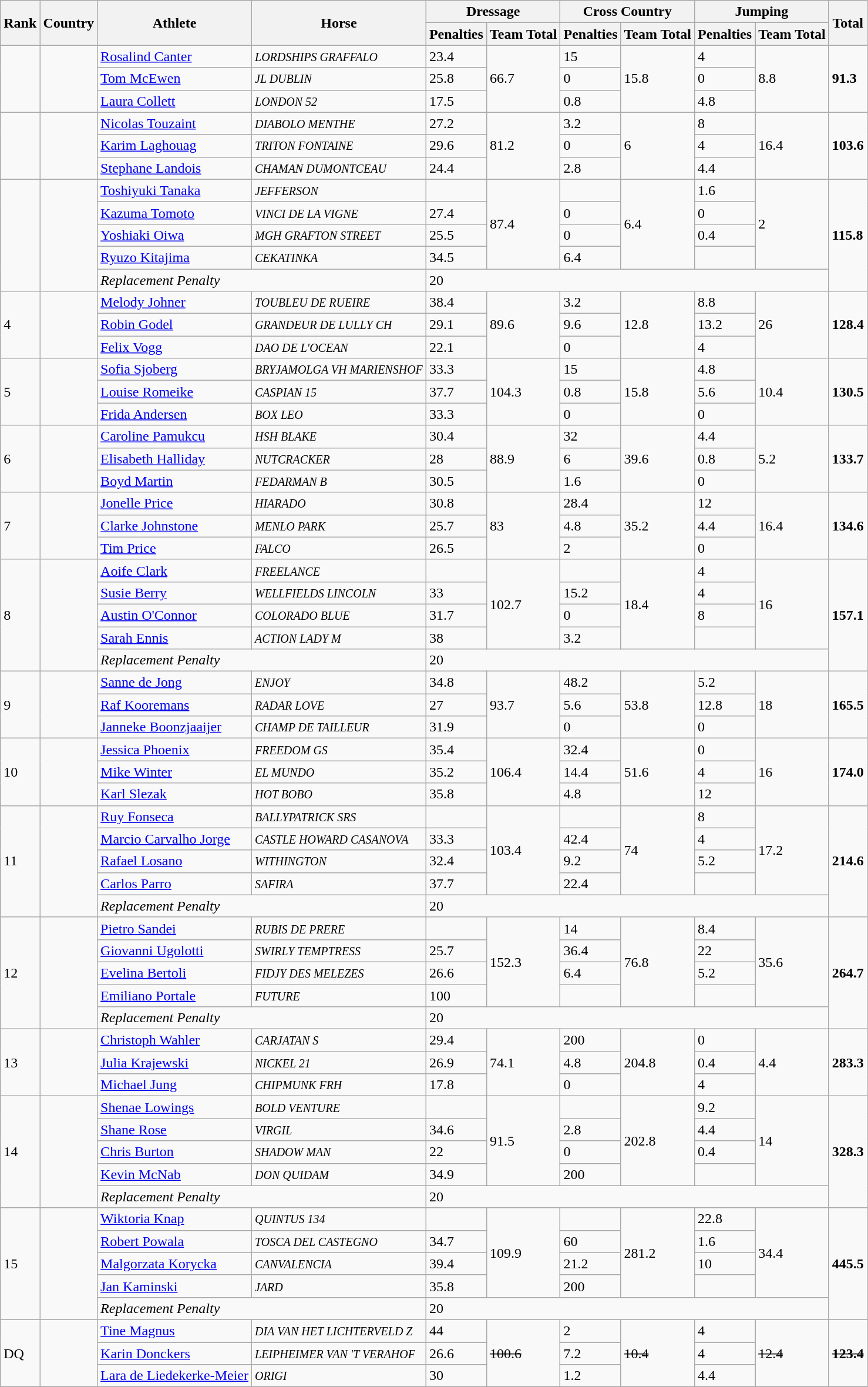<table class="wikitable">
<tr>
<th rowspan="2">Rank</th>
<th rowspan="2">Country</th>
<th rowspan="2">Athlete</th>
<th rowspan="2">Horse</th>
<th colspan="2">Dressage</th>
<th colspan="2">Cross  Country</th>
<th colspan="2">Jumping</th>
<th rowspan="2">Total</th>
</tr>
<tr>
<th>Penalties</th>
<th>Team Total</th>
<th>Penalties</th>
<th>Team Total</th>
<th>Penalties</th>
<th>Team Total</th>
</tr>
<tr>
<td rowspan="3"></td>
<td rowspan="3"></td>
<td><a href='#'>Rosalind Canter</a></td>
<td><small><em>LORDSHIPS GRAFFALO</em></small></td>
<td>23.4</td>
<td rowspan="3">66.7</td>
<td>15</td>
<td rowspan="3">15.8</td>
<td>4</td>
<td rowspan="3">8.8</td>
<td rowspan="3"><strong>91.3</strong></td>
</tr>
<tr>
<td><a href='#'>Tom McEwen</a></td>
<td><small><em>JL DUBLIN</em></small></td>
<td>25.8</td>
<td>0</td>
<td>0</td>
</tr>
<tr>
<td><a href='#'>Laura Collett</a></td>
<td><small><em>LONDON 52</em></small></td>
<td>17.5</td>
<td>0.8</td>
<td>4.8</td>
</tr>
<tr>
<td rowspan="3"></td>
<td rowspan="3"></td>
<td><a href='#'>Nicolas Touzaint</a></td>
<td><small><em>DIABOLO MENTHE</em></small></td>
<td>27.2</td>
<td rowspan="3">81.2</td>
<td>3.2</td>
<td rowspan="3">6</td>
<td>8</td>
<td rowspan="3">16.4</td>
<td rowspan="3"><strong>103.6</strong></td>
</tr>
<tr>
<td><a href='#'>Karim Laghouag</a></td>
<td><small><em>TRITON FONTAINE</em></small></td>
<td>29.6</td>
<td>0</td>
<td>4</td>
</tr>
<tr>
<td><a href='#'>Stephane Landois</a></td>
<td><small><em>CHAMAN DUMONTCEAU</em></small></td>
<td>24.4</td>
<td>2.8</td>
<td>4.4</td>
</tr>
<tr>
<td rowspan="5"></td>
<td rowspan="5"></td>
<td><a href='#'>Toshiyuki Tanaka</a></td>
<td><small><em>JEFFERSON</em></small></td>
<td></td>
<td rowspan="4">87.4</td>
<td></td>
<td rowspan="4">6.4</td>
<td>1.6</td>
<td rowspan="4">2</td>
<td rowspan="5"><strong>115.8</strong></td>
</tr>
<tr>
<td><a href='#'>Kazuma Tomoto</a></td>
<td><small><em>VINCI DE LA VIGNE</em></small></td>
<td>27.4</td>
<td>0</td>
<td>0</td>
</tr>
<tr>
<td><a href='#'>Yoshiaki Oiwa</a></td>
<td><small><em>MGH GRAFTON STREET</em></small></td>
<td>25.5</td>
<td>0</td>
<td>0.4</td>
</tr>
<tr>
<td><a href='#'>Ryuzo Kitajima</a></td>
<td><small><em>CEKATINKA</em></small></td>
<td>34.5</td>
<td>6.4</td>
<td></td>
</tr>
<tr>
<td colspan="2"><em>Replacement  Penalty</em></td>
<td colspan="6">20</td>
</tr>
<tr>
<td rowspan="3">4</td>
<td rowspan="3"></td>
<td><a href='#'>Melody Johner</a></td>
<td><small><em>TOUBLEU DE RUEIRE</em></small></td>
<td>38.4</td>
<td rowspan="3">89.6</td>
<td>3.2</td>
<td rowspan="3">12.8</td>
<td>8.8</td>
<td rowspan="3">26</td>
<td rowspan="3"><strong>128.4</strong></td>
</tr>
<tr>
<td><a href='#'>Robin Godel</a></td>
<td><small><em>GRANDEUR DE LULLY CH</em></small></td>
<td>29.1</td>
<td>9.6</td>
<td>13.2</td>
</tr>
<tr>
<td><a href='#'>Felix Vogg</a></td>
<td><small><em>DAO DE L'OCEAN</em></small></td>
<td>22.1</td>
<td>0</td>
<td>4</td>
</tr>
<tr>
<td rowspan="3">5</td>
<td rowspan="3"></td>
<td><a href='#'>Sofia Sjoberg</a></td>
<td><small><em>BRYJAMOLGA VH MARIENSHOF</em></small></td>
<td>33.3</td>
<td rowspan="3">104.3</td>
<td>15</td>
<td rowspan="3">15.8</td>
<td>4.8</td>
<td rowspan="3">10.4</td>
<td rowspan="3"><strong>130.5</strong></td>
</tr>
<tr>
<td><a href='#'>Louise Romeike</a></td>
<td><small><em>CASPIAN 15</em></small></td>
<td>37.7</td>
<td>0.8</td>
<td>5.6</td>
</tr>
<tr>
<td><a href='#'>Frida Andersen</a></td>
<td><small><em>BOX LEO</em></small></td>
<td>33.3</td>
<td>0</td>
<td>0</td>
</tr>
<tr>
<td rowspan="3">6</td>
<td rowspan="3"></td>
<td><a href='#'>Caroline Pamukcu</a></td>
<td><small><em>HSH BLAKE</em></small></td>
<td>30.4</td>
<td rowspan="3">88.9</td>
<td>32</td>
<td rowspan="3">39.6</td>
<td>4.4</td>
<td rowspan="3">5.2</td>
<td rowspan="3"><strong>133.7</strong></td>
</tr>
<tr>
<td><a href='#'>Elisabeth Halliday</a></td>
<td><small><em>NUTCRACKER</em></small></td>
<td>28</td>
<td>6</td>
<td>0.8</td>
</tr>
<tr>
<td><a href='#'>Boyd Martin</a></td>
<td><small><em>FEDARMAN B</em></small></td>
<td>30.5</td>
<td>1.6</td>
<td>0</td>
</tr>
<tr>
<td rowspan="3">7</td>
<td rowspan="3"></td>
<td><a href='#'>Jonelle Price</a></td>
<td><small><em>HIARADO</em></small></td>
<td>30.8</td>
<td rowspan="3">83</td>
<td>28.4</td>
<td rowspan="3">35.2</td>
<td>12</td>
<td rowspan="3">16.4</td>
<td rowspan="3"><strong>134.6</strong></td>
</tr>
<tr>
<td><a href='#'>Clarke Johnstone</a></td>
<td><small><em>MENLO PARK</em></small></td>
<td>25.7</td>
<td>4.8</td>
<td>4.4</td>
</tr>
<tr>
<td><a href='#'>Tim Price</a></td>
<td><small><em>FALCO</em></small></td>
<td>26.5</td>
<td>2</td>
<td>0</td>
</tr>
<tr>
<td rowspan="5">8</td>
<td rowspan="5"></td>
<td><a href='#'>Aoife Clark</a></td>
<td><small><em>FREELANCE</em></small></td>
<td></td>
<td rowspan="4">102.7</td>
<td></td>
<td rowspan="4">18.4</td>
<td>4</td>
<td rowspan="4">16</td>
<td rowspan="5"><strong>157.1</strong></td>
</tr>
<tr>
<td><a href='#'>Susie Berry</a></td>
<td><small><em>WELLFIELDS LINCOLN</em></small></td>
<td>33</td>
<td>15.2</td>
<td>4</td>
</tr>
<tr>
<td><a href='#'>Austin O'Connor</a></td>
<td><small><em>COLORADO BLUE</em></small></td>
<td>31.7</td>
<td>0</td>
<td>8</td>
</tr>
<tr>
<td><a href='#'>Sarah Ennis</a></td>
<td><small><em>ACTION LADY M</em></small></td>
<td>38</td>
<td>3.2</td>
<td></td>
</tr>
<tr>
<td colspan="2"><em>Replacement  Penalty</em></td>
<td colspan="6">20</td>
</tr>
<tr>
<td rowspan="3">9</td>
<td rowspan="3"></td>
<td><a href='#'>Sanne de Jong</a></td>
<td><em><small>ENJOY</small></em></td>
<td>34.8</td>
<td rowspan="3">93.7</td>
<td>48.2</td>
<td rowspan="3">53.8</td>
<td>5.2</td>
<td rowspan="3">18</td>
<td rowspan="3"><strong>165.5</strong></td>
</tr>
<tr>
<td><a href='#'>Raf Kooremans</a></td>
<td><em><small>RADAR LOVE</small></em></td>
<td>27</td>
<td>5.6</td>
<td>12.8</td>
</tr>
<tr>
<td><a href='#'>Janneke Boonzjaaijer</a></td>
<td><em><small>CHAMP DE TAILLEUR</small></em></td>
<td>31.9</td>
<td>0</td>
<td>0</td>
</tr>
<tr>
<td rowspan="3">10</td>
<td rowspan="3"></td>
<td><a href='#'>Jessica Phoenix</a></td>
<td><em><small>FREEDOM GS</small></em></td>
<td>35.4</td>
<td rowspan="3">106.4</td>
<td>32.4</td>
<td rowspan="3">51.6</td>
<td>0</td>
<td rowspan="3">16</td>
<td rowspan="3"><strong>174.0</strong></td>
</tr>
<tr>
<td><a href='#'>Mike Winter</a></td>
<td><em><small>EL MUNDO</small></em></td>
<td>35.2</td>
<td>14.4</td>
<td>4</td>
</tr>
<tr>
<td><a href='#'>Karl Slezak</a></td>
<td><em><small>HOT BOBO</small></em></td>
<td>35.8</td>
<td>4.8</td>
<td>12</td>
</tr>
<tr>
<td rowspan="5">11</td>
<td rowspan="5"></td>
<td><a href='#'>Ruy Fonseca</a></td>
<td><em><small>BALLYPATRICK SRS</small></em></td>
<td></td>
<td rowspan="4">103.4</td>
<td></td>
<td rowspan="4">74</td>
<td>8</td>
<td rowspan="4">17.2</td>
<td rowspan="5"><strong>214.6</strong></td>
</tr>
<tr>
<td><a href='#'>Marcio Carvalho Jorge</a></td>
<td><em><small>CASTLE HOWARD CASANOVA</small></em></td>
<td>33.3</td>
<td>42.4</td>
<td>4</td>
</tr>
<tr>
<td><a href='#'>Rafael Losano</a></td>
<td><em><small>WITHINGTON</small></em></td>
<td>32.4</td>
<td>9.2</td>
<td>5.2</td>
</tr>
<tr>
<td><a href='#'>Carlos Parro</a></td>
<td><em><small>SAFIRA</small></em></td>
<td>37.7</td>
<td>22.4</td>
<td></td>
</tr>
<tr>
<td colspan="2"><em>Replacement  Penalty</em></td>
<td colspan="6">20</td>
</tr>
<tr>
<td rowspan="5">12</td>
<td rowspan="5"></td>
<td><a href='#'>Pietro Sandei</a></td>
<td><em><small>RUBIS DE PRERE</small></em></td>
<td></td>
<td rowspan="4">152.3</td>
<td>14</td>
<td rowspan="4">76.8</td>
<td>8.4</td>
<td rowspan="4">35.6</td>
<td rowspan="5"><strong>264.7</strong></td>
</tr>
<tr>
<td><a href='#'>Giovanni Ugolotti</a></td>
<td><em><small>SWIRLY TEMPTRESS</small></em></td>
<td>25.7</td>
<td>36.4</td>
<td>22</td>
</tr>
<tr>
<td><a href='#'>Evelina Bertoli</a></td>
<td><em><small>FIDJY DES MELEZES</small></em></td>
<td>26.6</td>
<td>6.4</td>
<td>5.2</td>
</tr>
<tr>
<td><a href='#'>Emiliano Portale</a></td>
<td><em><small>FUTURE</small></em></td>
<td>100</td>
<td></td>
<td></td>
</tr>
<tr>
<td colspan="2"><em>Replacement  Penalty</em></td>
<td colspan="6">20</td>
</tr>
<tr>
<td rowspan="3">13</td>
<td rowspan="3"></td>
<td><a href='#'>Christoph Wahler</a></td>
<td><em><small>CARJATAN S</small></em></td>
<td>29.4</td>
<td rowspan="3">74.1</td>
<td>200</td>
<td rowspan="3">204.8</td>
<td>0</td>
<td rowspan="3">4.4</td>
<td rowspan="3"><strong>283.3</strong></td>
</tr>
<tr>
<td><a href='#'>Julia Krajewski</a></td>
<td><em><small>NICKEL 21</small></em></td>
<td>26.9</td>
<td>4.8</td>
<td>0.4</td>
</tr>
<tr>
<td><a href='#'>Michael Jung</a></td>
<td><em><small>CHIPMUNK FRH</small></em></td>
<td>17.8</td>
<td>0</td>
<td>4</td>
</tr>
<tr>
<td rowspan="5">14</td>
<td rowspan="5"></td>
<td><a href='#'>Shenae Lowings</a></td>
<td><em><small>BOLD VENTURE</small></em></td>
<td></td>
<td rowspan="4">91.5</td>
<td></td>
<td rowspan="4">202.8</td>
<td>9.2</td>
<td rowspan="4">14</td>
<td rowspan="5"><strong>328.3</strong></td>
</tr>
<tr>
<td><a href='#'>Shane Rose</a></td>
<td><em><small>VIRGIL</small></em></td>
<td>34.6</td>
<td>2.8</td>
<td>4.4</td>
</tr>
<tr>
<td><a href='#'>Chris Burton</a></td>
<td><em><small>SHADOW MAN</small></em></td>
<td>22</td>
<td>0</td>
<td>0.4</td>
</tr>
<tr>
<td><a href='#'>Kevin McNab</a></td>
<td><em><small>DON QUIDAM</small></em></td>
<td>34.9</td>
<td>200</td>
<td></td>
</tr>
<tr>
<td colspan="2"><em>Replacement  Penalty</em></td>
<td colspan="6">20</td>
</tr>
<tr>
<td rowspan="5">15</td>
<td rowspan="5"></td>
<td><a href='#'>Wiktoria Knap</a></td>
<td><em><small>QUINTUS 134</small></em></td>
<td></td>
<td rowspan="4">109.9</td>
<td></td>
<td rowspan="4">281.2</td>
<td>22.8</td>
<td rowspan="4">34.4</td>
<td rowspan="5"><strong>445.5</strong></td>
</tr>
<tr>
<td><a href='#'>Robert Powala</a></td>
<td><em><small>TOSCA DEL CASTEGNO</small></em></td>
<td>34.7</td>
<td>60</td>
<td>1.6</td>
</tr>
<tr>
<td><a href='#'>Malgorzata Korycka</a></td>
<td><em><small>CANVALENCIA</small></em></td>
<td>39.4</td>
<td>21.2</td>
<td>10</td>
</tr>
<tr>
<td><a href='#'>Jan Kaminski</a></td>
<td><em><small>JARD</small></em></td>
<td>35.8</td>
<td>200</td>
<td></td>
</tr>
<tr>
<td colspan="2"><em>Replacement  Penalty</em></td>
<td colspan="6">20</td>
</tr>
<tr>
<td rowspan="3">DQ</td>
<td rowspan="3"></td>
<td><a href='#'>Tine Magnus</a></td>
<td><small><em>DIA VAN HET LICHTERVELD Z</em></small></td>
<td>44</td>
<td rowspan="3"><s>100.6</s></td>
<td>2</td>
<td rowspan="3"><s>10.4</s></td>
<td>4</td>
<td rowspan="3"><s>12.4</s></td>
<td rowspan="3"><s><strong>123.4</strong></s></td>
</tr>
<tr>
<td><a href='#'>Karin Donckers</a></td>
<td><small><em>LEIPHEIMER VAN 'T VERAHOF</em></small></td>
<td>26.6</td>
<td>7.2</td>
<td>4</td>
</tr>
<tr>
<td><a href='#'>Lara de Liedekerke-Meier</a></td>
<td><small><em>ORIGI</em></small></td>
<td>30</td>
<td>1.2</td>
<td>4.4</td>
</tr>
</table>
